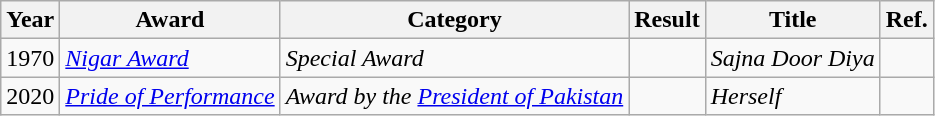<table class="wikitable">
<tr>
<th>Year</th>
<th>Award</th>
<th>Category</th>
<th>Result</th>
<th>Title</th>
<th>Ref.</th>
</tr>
<tr>
<td>1970</td>
<td><em><a href='#'>Nigar Award</a></em></td>
<td><em>Special Award</em></td>
<td></td>
<td><em>Sajna Door Diya</em></td>
<td></td>
</tr>
<tr>
<td>2020</td>
<td><em><a href='#'>Pride of Performance</a></em></td>
<td><em>Award by the <a href='#'>President of Pakistan</a></em></td>
<td></td>
<td><em>Herself</em></td>
<td></td>
</tr>
</table>
